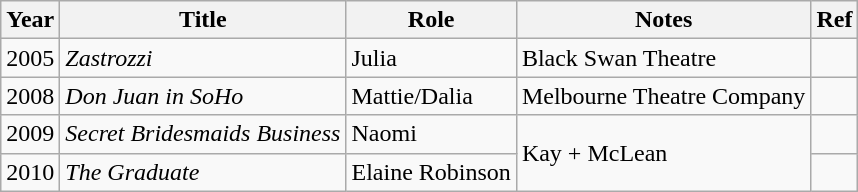<table class="wikitable sortable">
<tr>
<th>Year</th>
<th>Title</th>
<th>Role</th>
<th class="unsortable">Notes</th>
<th>Ref</th>
</tr>
<tr>
<td>2005</td>
<td><em>Zastrozzi</em></td>
<td>Julia</td>
<td>Black Swan Theatre</td>
<td></td>
</tr>
<tr>
<td>2008</td>
<td><em>Don Juan in SoHo</em></td>
<td>Mattie/Dalia</td>
<td>Melbourne Theatre Company</td>
<td></td>
</tr>
<tr>
<td>2009</td>
<td><em>Secret Bridesmaids Business</em></td>
<td>Naomi</td>
<td rowspan="2">Kay + McLean</td>
<td></td>
</tr>
<tr>
<td>2010</td>
<td><em>The Graduate</em></td>
<td>Elaine Robinson</td>
<td></td>
</tr>
</table>
